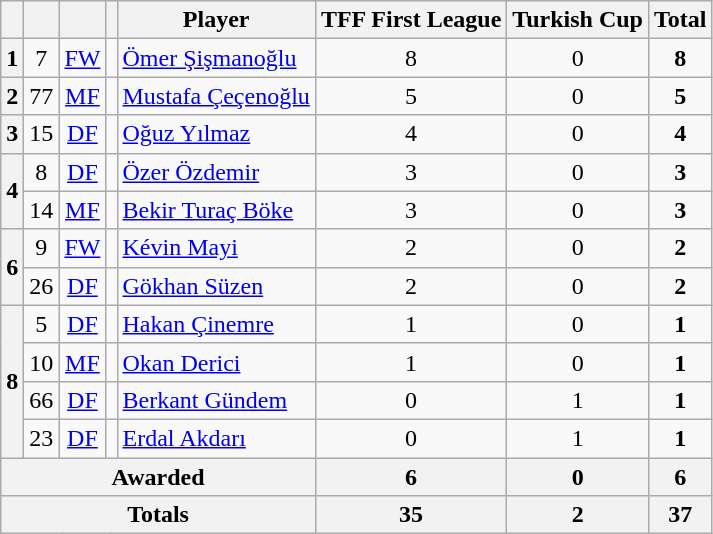<table class="wikitable" style="text-align:center;">
<tr>
<th></th>
<th></th>
<th></th>
<th></th>
<th>Player</th>
<th>TFF First League</th>
<th>Turkish Cup</th>
<th>Total</th>
</tr>
<tr>
<th>1</th>
<td>7</td>
<td><a href='#'>FW</a></td>
<td></td>
<td align=left><a href='#'>Ömer Şişmanoğlu</a></td>
<td>8</td>
<td>0</td>
<td><strong>8</strong></td>
</tr>
<tr>
<th>2</th>
<td>77</td>
<td><a href='#'>MF</a></td>
<td></td>
<td align=left><a href='#'>Mustafa Çeçenoğlu</a></td>
<td>5</td>
<td>0</td>
<td><strong>5</strong></td>
</tr>
<tr>
<th>3</th>
<td>15</td>
<td><a href='#'>DF</a></td>
<td></td>
<td align=left><a href='#'>Oğuz Yılmaz</a></td>
<td>4</td>
<td>0</td>
<td><strong>4</strong></td>
</tr>
<tr>
<th rowspan="2">4</th>
<td>8</td>
<td><a href='#'>DF</a></td>
<td></td>
<td align=left><a href='#'>Özer Özdemir</a></td>
<td>3</td>
<td>0</td>
<td><strong>3</strong></td>
</tr>
<tr>
<td>14</td>
<td><a href='#'>MF</a></td>
<td></td>
<td align=left><a href='#'>Bekir Turaç Böke</a></td>
<td>3</td>
<td>0</td>
<td><strong>3</strong></td>
</tr>
<tr>
<th rowspan="2">6</th>
<td>9</td>
<td><a href='#'>FW</a></td>
<td></td>
<td align=left><a href='#'>Kévin Mayi</a></td>
<td>2</td>
<td>0</td>
<td><strong>2</strong></td>
</tr>
<tr>
<td>26</td>
<td><a href='#'>DF</a></td>
<td></td>
<td align=left><a href='#'>Gökhan Süzen</a></td>
<td>2</td>
<td>0</td>
<td><strong>2</strong></td>
</tr>
<tr>
<th rowspan="4">8</th>
<td>5</td>
<td><a href='#'>DF</a></td>
<td></td>
<td align=left><a href='#'>Hakan Çinemre</a></td>
<td>1</td>
<td>0</td>
<td><strong>1</strong></td>
</tr>
<tr>
<td>10</td>
<td><a href='#'>MF</a></td>
<td></td>
<td align=left><a href='#'>Okan Derici</a></td>
<td>1</td>
<td>0</td>
<td><strong>1</strong></td>
</tr>
<tr>
<td>66</td>
<td><a href='#'>DF</a></td>
<td></td>
<td align=left><a href='#'>Berkant Gündem</a></td>
<td>0</td>
<td>1</td>
<td><strong>1</strong></td>
</tr>
<tr>
<td>23</td>
<td><a href='#'>DF</a></td>
<td></td>
<td align=left><a href='#'>Erdal Akdarı</a></td>
<td>0</td>
<td>1</td>
<td><strong>1</strong></td>
</tr>
<tr>
<th colspan=5><strong>Awarded</strong></th>
<th>6</th>
<th>0</th>
<th>6</th>
</tr>
<tr>
<th colspan=5><strong>Totals</strong></th>
<th>35</th>
<th>2</th>
<th>37</th>
</tr>
</table>
